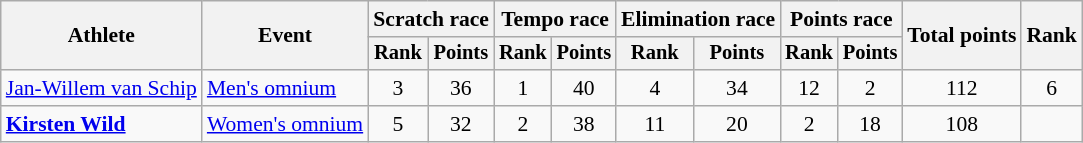<table class="wikitable" style="font-size:90%">
<tr>
<th rowspan="2">Athlete</th>
<th rowspan="2">Event</th>
<th colspan=2>Scratch race</th>
<th colspan=2>Tempo race</th>
<th colspan=2>Elimination race</th>
<th colspan=2>Points race</th>
<th rowspan=2>Total points</th>
<th rowspan=2>Rank</th>
</tr>
<tr style="font-size:95%">
<th>Rank</th>
<th>Points</th>
<th>Rank</th>
<th>Points</th>
<th>Rank</th>
<th>Points</th>
<th>Rank</th>
<th>Points</th>
</tr>
<tr align=center>
<td align=left><a href='#'>Jan-Willem van Schip</a></td>
<td align=left><a href='#'>Men's omnium</a></td>
<td>3</td>
<td>36</td>
<td>1</td>
<td>40</td>
<td>4</td>
<td>34</td>
<td>12</td>
<td>2</td>
<td>112</td>
<td>6</td>
</tr>
<tr align=center>
<td align=left><strong><a href='#'>Kirsten Wild</a></strong></td>
<td align=left><a href='#'>Women's omnium</a></td>
<td>5</td>
<td>32</td>
<td>2</td>
<td>38</td>
<td>11</td>
<td>20</td>
<td>2</td>
<td>18</td>
<td>108</td>
<td></td>
</tr>
</table>
